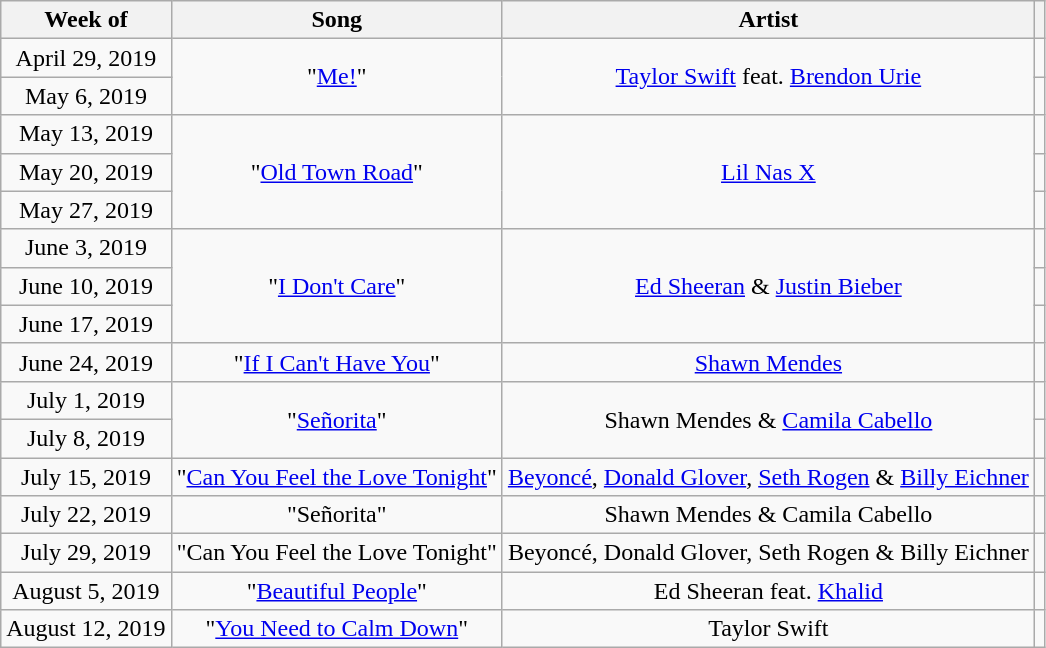<table class="wikitable plainrowheaders" style="text-align:center">
<tr>
<th>Week of</th>
<th>Song</th>
<th>Artist</th>
<th></th>
</tr>
<tr>
<td>April 29, 2019</td>
<td rowspan="2">"<a href='#'>Me!</a>"</td>
<td rowspan="2"><a href='#'>Taylor Swift</a> feat. <a href='#'>Brendon Urie</a></td>
<td></td>
</tr>
<tr>
<td>May 6, 2019</td>
<td></td>
</tr>
<tr>
<td>May 13, 2019</td>
<td rowspan="3">"<a href='#'>Old Town Road</a>"</td>
<td rowspan="3"><a href='#'>Lil Nas X</a></td>
<td></td>
</tr>
<tr>
<td>May 20, 2019</td>
<td></td>
</tr>
<tr>
<td>May 27, 2019</td>
<td></td>
</tr>
<tr>
<td>June 3, 2019</td>
<td rowspan="3">"<a href='#'>I Don't Care</a>"</td>
<td rowspan="3"><a href='#'>Ed Sheeran</a> & <a href='#'>Justin Bieber</a></td>
<td></td>
</tr>
<tr>
<td>June 10, 2019</td>
<td></td>
</tr>
<tr>
<td>June 17, 2019</td>
<td></td>
</tr>
<tr>
<td>June 24, 2019</td>
<td>"<a href='#'>If I Can't Have You</a>"</td>
<td><a href='#'>Shawn Mendes</a></td>
<td></td>
</tr>
<tr>
<td>July 1, 2019</td>
<td rowspan="2">"<a href='#'>Señorita</a>"</td>
<td rowspan="2">Shawn Mendes & <a href='#'>Camila Cabello</a></td>
<td></td>
</tr>
<tr>
<td>July 8, 2019</td>
<td></td>
</tr>
<tr>
<td>July 15, 2019</td>
<td>"<a href='#'>Can You Feel the Love Tonight</a>"</td>
<td><a href='#'>Beyoncé</a>, <a href='#'>Donald Glover</a>, <a href='#'>Seth Rogen</a> & <a href='#'>Billy Eichner</a></td>
<td></td>
</tr>
<tr>
<td>July 22, 2019</td>
<td>"Señorita"</td>
<td>Shawn Mendes & Camila Cabello</td>
<td></td>
</tr>
<tr>
<td>July 29, 2019</td>
<td>"Can You Feel the Love Tonight"</td>
<td>Beyoncé, Donald Glover, Seth Rogen & Billy Eichner</td>
<td></td>
</tr>
<tr>
<td>August 5, 2019</td>
<td>"<a href='#'>Beautiful People</a>"</td>
<td>Ed Sheeran feat. <a href='#'>Khalid</a></td>
<td></td>
</tr>
<tr>
<td>August 12, 2019</td>
<td>"<a href='#'>You Need to Calm Down</a>"</td>
<td>Taylor Swift</td>
<td></td>
</tr>
</table>
